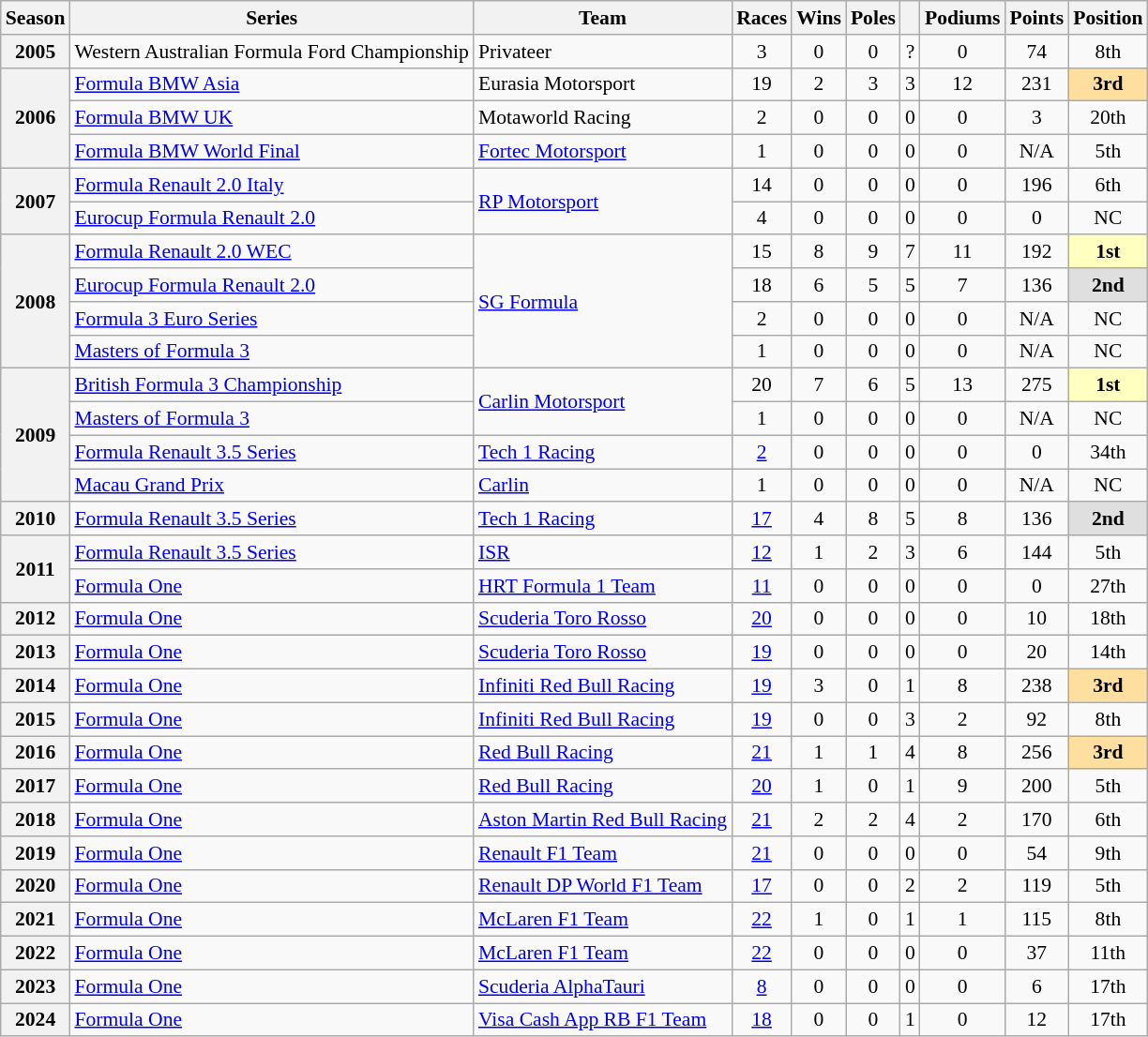<table class="wikitable" style="font-size: 90%; text-align:center">
<tr>
<th>Season</th>
<th>Series</th>
<th>Team</th>
<th>Races</th>
<th>Wins</th>
<th>Poles</th>
<th></th>
<th>Podiums</th>
<th>Points</th>
<th>Position</th>
</tr>
<tr>
<th>2005</th>
<td align=left>Western Australian Formula Ford Championship</td>
<td align=left>Privateer</td>
<td>3</td>
<td>0</td>
<td>0</td>
<td>?</td>
<td>0</td>
<td>74</td>
<td>8th</td>
</tr>
<tr>
<th rowspan=3>2006</th>
<td align=left><a href='#'>Formula BMW Asia</a></td>
<td align=left>Eurasia Motorsport</td>
<td>19</td>
<td>2</td>
<td>3</td>
<td>3</td>
<td>12</td>
<td>231</td>
<td style="background-color:#FFDF9F"><strong>3rd</strong></td>
</tr>
<tr>
<td align=left><a href='#'>Formula BMW UK</a></td>
<td align=left>Motaworld Racing</td>
<td>2</td>
<td>0</td>
<td>0</td>
<td>0</td>
<td>0</td>
<td>3</td>
<td>20th</td>
</tr>
<tr>
<td align=left><a href='#'>Formula BMW World Final</a></td>
<td align=left><a href='#'>Fortec Motorsport</a></td>
<td>1</td>
<td>0</td>
<td>0</td>
<td>0</td>
<td>0</td>
<td>N/A</td>
<td>5th</td>
</tr>
<tr>
<th rowspan=2>2007</th>
<td align=left><a href='#'>Formula Renault 2.0 Italy</a></td>
<td align=left rowspan=2><a href='#'>RP Motorsport</a></td>
<td>14</td>
<td>0</td>
<td>0</td>
<td>0</td>
<td>0</td>
<td>196</td>
<td>6th</td>
</tr>
<tr>
<td align=left><a href='#'>Eurocup Formula Renault 2.0</a></td>
<td>4</td>
<td>0</td>
<td>0</td>
<td>0</td>
<td>0</td>
<td>0</td>
<td>NC</td>
</tr>
<tr>
<th rowspan=4>2008</th>
<td align=left><a href='#'>Formula Renault 2.0 WEC</a></td>
<td align=left rowspan=4><a href='#'>SG Formula</a></td>
<td>15</td>
<td>8</td>
<td>9</td>
<td>7</td>
<td>11</td>
<td>192</td>
<td style="background-color:#FFFFBF"><strong>1st</strong></td>
</tr>
<tr>
<td align=left><a href='#'>Eurocup Formula Renault 2.0</a></td>
<td>18</td>
<td>6</td>
<td>5</td>
<td>5</td>
<td>7</td>
<td>136</td>
<td style="background-color:#DFDFDF"><strong>2nd</strong></td>
</tr>
<tr>
<td align=left><a href='#'>Formula 3 Euro Series</a></td>
<td>2</td>
<td>0</td>
<td>0</td>
<td>0</td>
<td>0</td>
<td>N/A</td>
<td>NC</td>
</tr>
<tr>
<td align=left><a href='#'>Masters of Formula 3</a></td>
<td>1</td>
<td>0</td>
<td>0</td>
<td>0</td>
<td>0</td>
<td>N/A</td>
<td>NC</td>
</tr>
<tr>
<th rowspan=4>2009</th>
<td align=left><a href='#'>British Formula 3 Championship</a></td>
<td align=left rowspan=2><a href='#'>Carlin Motorsport</a></td>
<td>20</td>
<td>7</td>
<td>6</td>
<td>5</td>
<td>13</td>
<td>275</td>
<td style="background-color:#FFFFBF"><strong>1st</strong></td>
</tr>
<tr>
<td align=left><a href='#'>Masters of Formula 3</a></td>
<td>1</td>
<td>0</td>
<td>0</td>
<td>0</td>
<td>0</td>
<td>N/A</td>
<td>NC</td>
</tr>
<tr>
<td align=left><a href='#'>Formula Renault 3.5 Series</a></td>
<td align=left><a href='#'>Tech 1 Racing</a></td>
<td><a href='#'>2</a></td>
<td>0</td>
<td>0</td>
<td>0</td>
<td>0</td>
<td>0</td>
<td>34th</td>
</tr>
<tr>
<td align=left><a href='#'>Macau Grand Prix</a></td>
<td align=left><a href='#'>Carlin</a></td>
<td>1</td>
<td>0</td>
<td>0</td>
<td>0</td>
<td>0</td>
<td>N/A</td>
<td>NC</td>
</tr>
<tr>
<th>2010</th>
<td align=left><a href='#'>Formula Renault 3.5 Series</a></td>
<td align=left><a href='#'>Tech 1 Racing</a></td>
<td><a href='#'>17</a></td>
<td>4</td>
<td>8</td>
<td>5</td>
<td>8</td>
<td>136</td>
<td style="background-color:#DFDFDF"><strong>2nd</strong></td>
</tr>
<tr>
<th rowspan=2>2011</th>
<td align=left><a href='#'>Formula Renault 3.5 Series</a></td>
<td align=left><a href='#'>ISR</a></td>
<td><a href='#'>12</a></td>
<td>1</td>
<td>2</td>
<td>3</td>
<td>6</td>
<td>144</td>
<td>5th</td>
</tr>
<tr>
<td align=left><a href='#'>Formula One</a></td>
<td align=left><a href='#'>HRT Formula 1 Team</a></td>
<td><a href='#'>11</a></td>
<td>0</td>
<td>0</td>
<td>0</td>
<td>0</td>
<td>0</td>
<td>27th</td>
</tr>
<tr>
<th>2012</th>
<td align=left><a href='#'>Formula One</a></td>
<td align=left><a href='#'>Scuderia Toro Rosso</a></td>
<td><a href='#'>20</a></td>
<td>0</td>
<td>0</td>
<td>0</td>
<td>0</td>
<td>10</td>
<td>18th</td>
</tr>
<tr>
<th>2013</th>
<td align=left><a href='#'>Formula One</a></td>
<td align=left><a href='#'>Scuderia Toro Rosso</a></td>
<td><a href='#'>19</a></td>
<td>0</td>
<td>0</td>
<td>0</td>
<td>0</td>
<td>20</td>
<td>14th</td>
</tr>
<tr>
<th>2014</th>
<td align=left><a href='#'>Formula One</a></td>
<td align=left><a href='#'>Infiniti Red Bull Racing</a></td>
<td><a href='#'>19</a></td>
<td>3</td>
<td>0</td>
<td>1</td>
<td>8</td>
<td>238</td>
<td style="background-color:#FFDF9F"><strong>3rd</strong></td>
</tr>
<tr>
<th>2015</th>
<td align=left><a href='#'>Formula One</a></td>
<td align=left><a href='#'>Infiniti Red Bull Racing</a></td>
<td><a href='#'>19</a></td>
<td>0</td>
<td>0</td>
<td>3</td>
<td>2</td>
<td>92</td>
<td>8th</td>
</tr>
<tr>
<th>2016</th>
<td align=left><a href='#'>Formula One</a></td>
<td align=left><a href='#'>Red Bull Racing</a></td>
<td><a href='#'>21</a></td>
<td>1</td>
<td>1</td>
<td>4</td>
<td>8</td>
<td>256</td>
<td style="background-color:#FFDF9F"><strong>3rd</strong></td>
</tr>
<tr>
<th>2017</th>
<td align=left><a href='#'>Formula One</a></td>
<td align=left><a href='#'>Red Bull Racing</a></td>
<td><a href='#'>20</a></td>
<td>1</td>
<td>0</td>
<td>1</td>
<td>9</td>
<td>200</td>
<td>5th</td>
</tr>
<tr>
<th>2018</th>
<td align=left><a href='#'>Formula One</a></td>
<td align=left><a href='#'>Aston Martin Red Bull Racing</a></td>
<td><a href='#'>21</a></td>
<td>2</td>
<td>2</td>
<td>4</td>
<td>2</td>
<td>170</td>
<td>6th</td>
</tr>
<tr>
<th>2019</th>
<td align=left><a href='#'>Formula One</a></td>
<td align=left><a href='#'>Renault F1 Team</a></td>
<td><a href='#'>21</a></td>
<td>0</td>
<td>0</td>
<td>0</td>
<td>0</td>
<td>54</td>
<td>9th</td>
</tr>
<tr>
<th>2020</th>
<td align=left><a href='#'>Formula One</a></td>
<td align=left><a href='#'>Renault DP World F1 Team</a></td>
<td><a href='#'>17</a></td>
<td>0</td>
<td>0</td>
<td>2</td>
<td>2</td>
<td>119</td>
<td>5th</td>
</tr>
<tr>
<th>2021</th>
<td align=left><a href='#'>Formula One</a></td>
<td align=left><a href='#'>McLaren F1 Team</a></td>
<td><a href='#'>22</a></td>
<td>1</td>
<td>0</td>
<td>1</td>
<td>1</td>
<td>115</td>
<td>8th</td>
</tr>
<tr>
<th>2022</th>
<td align=left><a href='#'>Formula One</a></td>
<td align=left><a href='#'>McLaren F1 Team</a></td>
<td><a href='#'>22</a></td>
<td>0</td>
<td>0</td>
<td>0</td>
<td>0</td>
<td>37</td>
<td>11th</td>
</tr>
<tr>
<th>2023</th>
<td align=left><a href='#'>Formula One</a></td>
<td align=left><a href='#'>Scuderia AlphaTauri</a></td>
<td><a href='#'>8</a></td>
<td>0</td>
<td>0</td>
<td>0</td>
<td>0</td>
<td>6</td>
<td>17th</td>
</tr>
<tr>
<th>2024</th>
<td align=left><a href='#'>Formula One</a></td>
<td align=left><a href='#'>Visa Cash App RB F1 Team</a></td>
<td><a href='#'>18</a></td>
<td>0</td>
<td>0</td>
<td>1</td>
<td>0</td>
<td>12</td>
<td>17th</td>
</tr>
</table>
